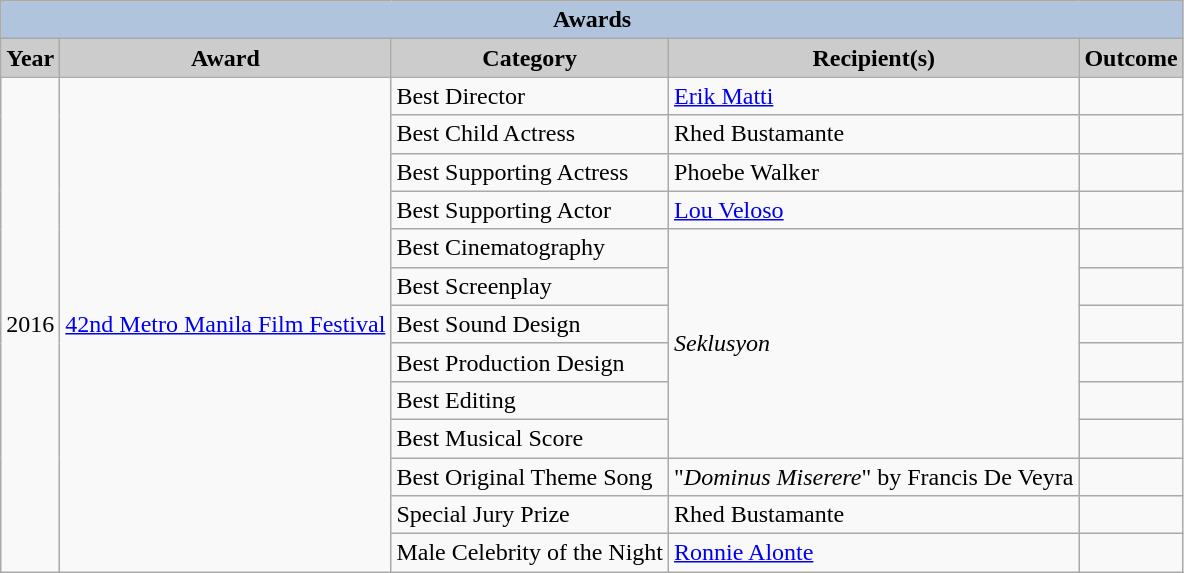<table class="wikitable">
<tr style="text-align:center;">
<th colspan=6 style="background:#B0C4DE;">Awards</th>
</tr>
<tr style="text-align:center;">
<th style="background:#ccc;">Year</th>
<th style="background:#ccc;">Award</th>
<th style="background:#ccc;">Category</th>
<th style="background:#ccc;">Recipient(s)</th>
<th style="background:#ccc;">Outcome</th>
</tr>
<tr>
<td rowspan="14">2016</td>
<td rowspan="14"><a href='#'>42nd Metro Manila Film Festival</a></td>
<td>Best Director</td>
<td><a href='#'>Erik Matti</a></td>
<td></td>
</tr>
<tr>
<td>Best Child Actress</td>
<td>Rhed Bustamante</td>
<td></td>
</tr>
<tr>
<td>Best Supporting Actress</td>
<td>Phoebe Walker</td>
<td></td>
</tr>
<tr>
<td>Best Supporting Actor</td>
<td><a href='#'>Lou Veloso</a></td>
<td></td>
</tr>
<tr>
<td>Best Cinematography</td>
<td rowspan="6"><em>Seklusyon</em></td>
<td></td>
</tr>
<tr>
<td>Best Screenplay</td>
<td></td>
</tr>
<tr>
<td>Best Sound Design</td>
<td></td>
</tr>
<tr>
<td>Best Production Design</td>
<td></td>
</tr>
<tr>
<td>Best Editing</td>
<td></td>
</tr>
<tr>
<td>Best Musical Score</td>
<td></td>
</tr>
<tr>
<td>Best Original Theme Song</td>
<td>"<em>Dominus Miserere</em>" by Francis De Veyra</td>
<td></td>
</tr>
<tr>
<td>Special Jury Prize</td>
<td>Rhed Bustamante</td>
<td></td>
</tr>
<tr>
<td>Male Celebrity of the Night</td>
<td><a href='#'>Ronnie Alonte</a></td>
<td></td>
</tr>
</table>
